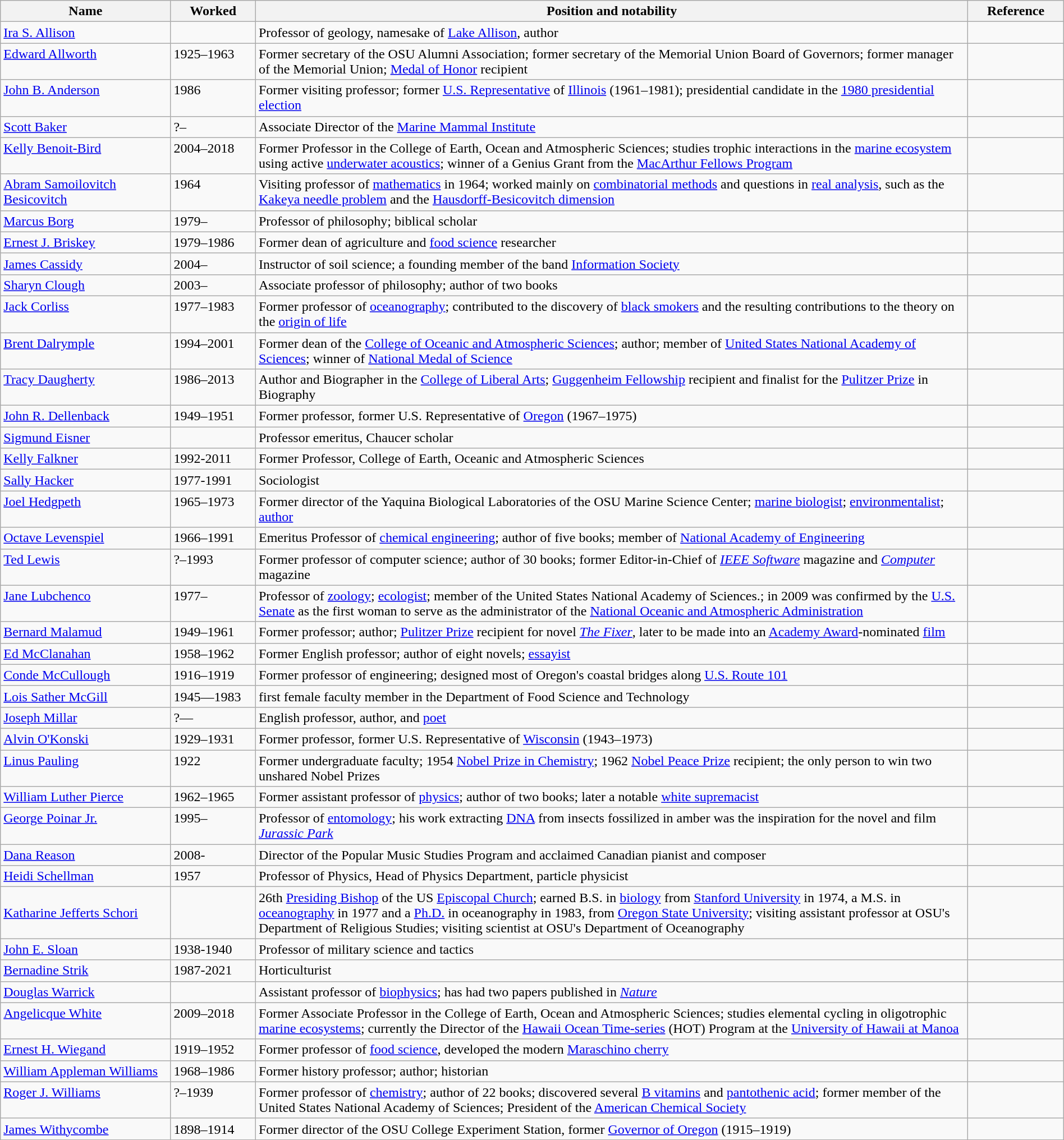<table class="wikitable sortable" style="width:100%">
<tr>
<th width="*">Name</th>
<th width="8%">Worked</th>
<th width="67%">Position and notability</th>
<th width="9%" class="unsortable">Reference</th>
</tr>
<tr>
<td><a href='#'>Ira S. Allison</a></td>
<td></td>
<td>Professor of geology, namesake of <a href='#'>Lake Allison</a>, author</td>
<td></td>
</tr>
<tr valign="top">
<td><a href='#'>Edward Allworth</a></td>
<td>1925–1963</td>
<td>Former secretary of the OSU Alumni Association; former secretary of the Memorial Union Board of Governors; former manager of the Memorial Union; <a href='#'>Medal of Honor</a> recipient</td>
<td></td>
</tr>
<tr valign="top">
<td><a href='#'>John B. Anderson</a></td>
<td>1986</td>
<td>Former visiting professor; former <a href='#'>U.S. Representative</a> of <a href='#'>Illinois</a> (1961–1981); presidential candidate in the <a href='#'>1980 presidential election</a></td>
<td></td>
</tr>
<tr valign="top">
<td><a href='#'>Scott Baker</a></td>
<td>?–</td>
<td>Associate Director of the <a href='#'>Marine Mammal Institute</a></td>
<td></td>
</tr>
<tr valign="top">
<td><a href='#'>Kelly Benoit-Bird</a></td>
<td>2004–2018</td>
<td>Former Professor in the College of Earth, Ocean and Atmospheric Sciences; studies trophic interactions in the <a href='#'>marine ecosystem</a> using active <a href='#'>underwater acoustics</a>; winner of a Genius Grant from the <a href='#'>MacArthur Fellows Program</a></td>
<td></td>
</tr>
<tr valign="top">
<td><a href='#'>Abram Samoilovitch Besicovitch</a></td>
<td>1964</td>
<td>Visiting professor of <a href='#'>mathematics</a> in 1964; worked mainly on <a href='#'>combinatorial methods</a> and questions in <a href='#'>real analysis</a>, such as the <a href='#'>Kakeya needle problem</a> and the <a href='#'>Hausdorff-Besicovitch dimension</a></td>
<td></td>
</tr>
<tr valign="top">
<td><a href='#'>Marcus Borg</a></td>
<td>1979–</td>
<td>Professor of philosophy; biblical scholar</td>
<td></td>
</tr>
<tr valign="top">
<td><a href='#'>Ernest J. Briskey</a></td>
<td>1979–1986</td>
<td>Former dean of agriculture and <a href='#'>food science</a> researcher</td>
<td></td>
</tr>
<tr valign="top">
<td><a href='#'>James Cassidy</a></td>
<td>2004–</td>
<td>Instructor of soil science; a founding member of the band <a href='#'>Information Society</a></td>
<td></td>
</tr>
<tr valign="top">
<td><a href='#'>Sharyn Clough</a></td>
<td>2003–</td>
<td>Associate professor of philosophy; author of two books</td>
<td></td>
</tr>
<tr valign="top">
<td><a href='#'>Jack Corliss</a></td>
<td>1977–1983</td>
<td>Former professor of <a href='#'>oceanography</a>; contributed to the discovery of <a href='#'>black smokers</a> and the resulting contributions to the theory on the <a href='#'>origin of life</a></td>
<td></td>
</tr>
<tr valign="top">
<td><a href='#'>Brent Dalrymple</a></td>
<td>1994–2001</td>
<td>Former dean of the <a href='#'>College of Oceanic and Atmospheric Sciences</a>; author; member of <a href='#'>United States National Academy of Sciences</a>; winner of <a href='#'>National Medal of Science</a></td>
<td></td>
</tr>
<tr valign="top">
<td><a href='#'>Tracy Daugherty</a></td>
<td>1986–2013</td>
<td>Author and Biographer in the <a href='#'>College of Liberal Arts</a>; <a href='#'>Guggenheim Fellowship</a> recipient and finalist for the <a href='#'>Pulitzer Prize</a> in Biography</td>
<td></td>
</tr>
<tr valign="top">
<td><a href='#'>John R. Dellenback</a></td>
<td>1949–1951</td>
<td>Former professor, former U.S. Representative of <a href='#'>Oregon</a> (1967–1975)</td>
<td></td>
</tr>
<tr valign="top">
<td><a href='#'>Sigmund Eisner</a></td>
<td></td>
<td>Professor emeritus, Chaucer scholar</td>
<td></td>
</tr>
<tr valign="top">
<td><a href='#'>Kelly Falkner</a></td>
<td>1992-2011</td>
<td>Former Professor, College of Earth, Oceanic and Atmospheric Sciences</td>
<td></td>
</tr>
<tr valign="top">
<td><a href='#'>Sally Hacker</a></td>
<td>1977-1991</td>
<td>Sociologist</td>
<td></td>
</tr>
<tr valign="top">
<td><a href='#'>Joel Hedgpeth</a></td>
<td>1965–1973</td>
<td>Former director of the Yaquina Biological Laboratories of the OSU Marine Science Center; <a href='#'>marine biologist</a>; <a href='#'>environmentalist</a>; <a href='#'>author</a></td>
<td></td>
</tr>
<tr valign="top">
<td><a href='#'>Octave Levenspiel</a></td>
<td>1966–1991</td>
<td>Emeritus Professor of <a href='#'>chemical engineering</a>; author of five books; member of <a href='#'>National Academy of Engineering</a></td>
<td></td>
</tr>
<tr valign="top">
<td><a href='#'>Ted Lewis</a></td>
<td>?–1993</td>
<td>Former professor of computer science; author of 30 books; former Editor-in-Chief of <em><a href='#'>IEEE Software</a></em> magazine and <em><a href='#'>Computer</a></em> magazine</td>
<td></td>
</tr>
<tr valign="top">
<td><a href='#'>Jane Lubchenco</a></td>
<td>1977–</td>
<td>Professor of <a href='#'>zoology</a>; <a href='#'>ecologist</a>; member of the United States National Academy of Sciences.; in 2009 was confirmed by the <a href='#'>U.S. Senate</a> as the first woman to serve as the administrator of the <a href='#'>National Oceanic and Atmospheric Administration</a></td>
<td></td>
</tr>
<tr valign="top">
<td><a href='#'>Bernard Malamud</a></td>
<td>1949–1961</td>
<td>Former professor; author; <a href='#'>Pulitzer Prize</a> recipient for novel <em><a href='#'>The Fixer</a></em>, later to be made into an <a href='#'>Academy Award</a>-nominated <a href='#'>film</a></td>
<td></td>
</tr>
<tr valign="top">
<td><a href='#'>Ed McClanahan</a></td>
<td>1958–1962</td>
<td>Former English professor; author of eight novels; <a href='#'>essayist</a></td>
<td></td>
</tr>
<tr valign="top">
<td><a href='#'>Conde McCullough</a></td>
<td>1916–1919</td>
<td>Former professor of engineering; designed most of Oregon's coastal bridges along <a href='#'>U.S. Route 101</a></td>
<td></td>
</tr>
<tr valign="top">
<td><a href='#'>Lois Sather McGill</a></td>
<td>1945—1983</td>
<td>first female faculty member in the Department of Food Science and Technology</td>
<td></td>
</tr>
<tr valign="top">
<td><a href='#'>Joseph Millar</a></td>
<td>?—</td>
<td>English professor, author, and <a href='#'>poet</a></td>
<td></td>
</tr>
<tr valign="top">
<td><a href='#'>Alvin O'Konski</a></td>
<td>1929–1931</td>
<td>Former professor, former U.S. Representative of <a href='#'>Wisconsin</a> (1943–1973)</td>
<td></td>
</tr>
<tr valign="top">
<td><a href='#'>Linus Pauling</a></td>
<td>1922</td>
<td>Former undergraduate faculty; 1954 <a href='#'>Nobel Prize in Chemistry</a>; 1962 <a href='#'>Nobel Peace Prize</a> recipient; the only person to win two unshared Nobel Prizes</td>
<td></td>
</tr>
<tr valign="top">
<td><a href='#'>William Luther Pierce</a></td>
<td>1962–1965</td>
<td>Former assistant professor of <a href='#'>physics</a>; author of two books; later a notable <a href='#'>white supremacist</a></td>
<td></td>
</tr>
<tr valign="top">
<td><a href='#'>George Poinar Jr.</a></td>
<td>1995–</td>
<td>Professor of <a href='#'>entomology</a>; his work extracting <a href='#'>DNA</a> from insects fossilized in amber was the inspiration for the novel and film <em><a href='#'>Jurassic Park</a></em></td>
<td></td>
</tr>
<tr>
<td><a href='#'>Dana Reason</a></td>
<td>2008-</td>
<td>Director of the Popular Music Studies Program and acclaimed Canadian pianist and composer</td>
<td></td>
</tr>
<tr>
<td><a href='#'>Heidi Schellman</a></td>
<td>1957</td>
<td>Professor of Physics, Head of Physics Department, particle physicist</td>
<td></td>
</tr>
<tr>
<td><a href='#'>Katharine Jefferts Schori</a></td>
<td></td>
<td>26th <a href='#'>Presiding Bishop</a> of the US <a href='#'>Episcopal Church</a>; earned B.S. in <a href='#'>biology</a> from <a href='#'>Stanford University</a> in 1974, a M.S. in <a href='#'>oceanography</a> in 1977 and a <a href='#'>Ph.D.</a> in oceanography in 1983, from <a href='#'>Oregon State University</a>; visiting assistant professor at OSU's Department of Religious Studies; visiting scientist at OSU's Department of Oceanography</td>
<td></td>
</tr>
<tr>
<td><a href='#'>John E. Sloan</a></td>
<td>1938-1940</td>
<td>Professor of military science and tactics</td>
<td></td>
</tr>
<tr>
<td><a href='#'>Bernadine Strik</a></td>
<td>1987-2021</td>
<td>Horticulturist</td>
<td></td>
</tr>
<tr valign="top">
<td><a href='#'>Douglas Warrick</a></td>
<td></td>
<td>Assistant professor of <a href='#'>biophysics</a>; has had two papers published in <em><a href='#'>Nature</a></em></td>
<td></td>
</tr>
<tr valign="top">
<td><a href='#'>Angelicque White</a></td>
<td>2009–2018</td>
<td>Former Associate Professor in the College of Earth, Ocean and Atmospheric Sciences; studies elemental cycling in oligotrophic <a href='#'>marine ecosystems</a>; currently the Director of the <a href='#'>Hawaii Ocean Time-series</a> (HOT) Program at the <a href='#'>University of Hawaii at Manoa</a></td>
<td></td>
</tr>
<tr valign="top">
<td><a href='#'>Ernest H. Wiegand</a></td>
<td>1919–1952</td>
<td>Former professor of <a href='#'>food science</a>, developed the modern <a href='#'>Maraschino cherry</a></td>
<td></td>
</tr>
<tr valign="top">
<td><a href='#'>William Appleman Williams</a></td>
<td>1968–1986</td>
<td>Former history professor; author; historian</td>
<td></td>
</tr>
<tr valign="top">
<td><a href='#'>Roger J. Williams</a></td>
<td>?–1939</td>
<td>Former professor of <a href='#'>chemistry</a>; author of 22 books; discovered several <a href='#'>B vitamins</a> and <a href='#'>pantothenic acid</a>; former member of the United States National Academy of Sciences; President of the <a href='#'>American Chemical Society</a></td>
<td></td>
</tr>
<tr valign="top">
<td><a href='#'>James Withycombe</a></td>
<td>1898–1914</td>
<td>Former director of the OSU College Experiment Station, former <a href='#'>Governor of Oregon</a> (1915–1919)</td>
<td></td>
</tr>
</table>
